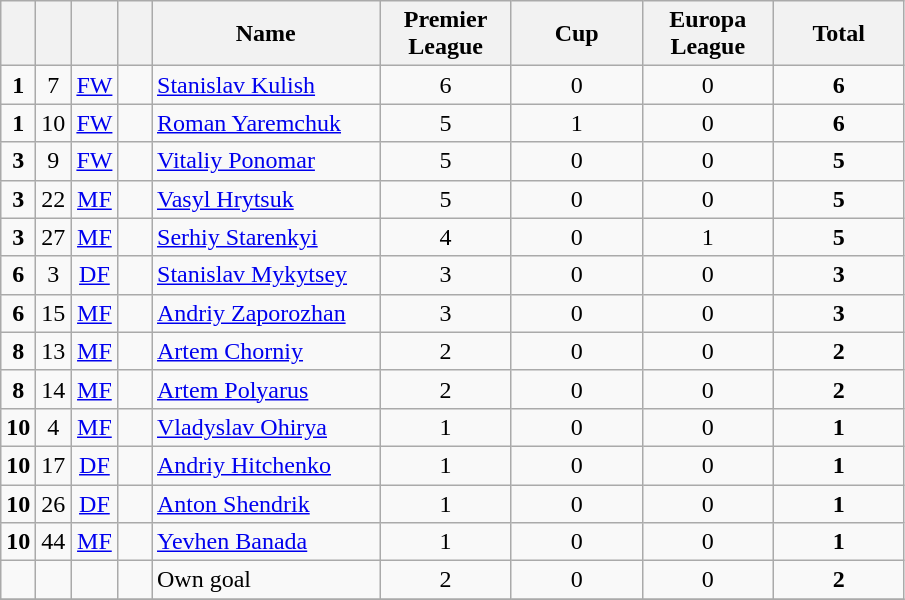<table class="wikitable" style="text-align:center">
<tr>
<th width=15></th>
<th width=15></th>
<th width=15></th>
<th width=15></th>
<th width=145>Name</th>
<th width=80><strong>Premier League</strong></th>
<th width=80><strong>Cup</strong></th>
<th width=80><strong>Europa League</strong></th>
<th width=80>Total</th>
</tr>
<tr>
<td><strong>1</strong></td>
<td>7</td>
<td><a href='#'>FW</a></td>
<td></td>
<td align=left><a href='#'>Stanislav Kulish</a></td>
<td>6</td>
<td>0</td>
<td>0</td>
<td><strong>6</strong></td>
</tr>
<tr>
<td><strong>1</strong></td>
<td>10</td>
<td><a href='#'>FW</a></td>
<td></td>
<td align=left><a href='#'>Roman Yaremchuk</a></td>
<td>5</td>
<td>1</td>
<td>0</td>
<td><strong>6</strong></td>
</tr>
<tr>
<td><strong>3</strong></td>
<td>9</td>
<td><a href='#'>FW</a></td>
<td></td>
<td align=left><a href='#'>Vitaliy Ponomar</a></td>
<td>5</td>
<td>0</td>
<td>0</td>
<td><strong>5</strong></td>
</tr>
<tr>
<td><strong>3</strong></td>
<td>22</td>
<td><a href='#'>MF</a></td>
<td></td>
<td align=left><a href='#'>Vasyl Hrytsuk</a></td>
<td>5</td>
<td>0</td>
<td>0</td>
<td><strong>5</strong></td>
</tr>
<tr>
<td><strong>3</strong></td>
<td>27</td>
<td><a href='#'>MF</a></td>
<td></td>
<td align=left><a href='#'>Serhiy Starenkyi</a></td>
<td>4</td>
<td>0</td>
<td>1</td>
<td><strong>5</strong></td>
</tr>
<tr>
<td><strong>6</strong></td>
<td>3</td>
<td><a href='#'>DF</a></td>
<td></td>
<td align=left><a href='#'>Stanislav Mykytsey</a></td>
<td>3</td>
<td>0</td>
<td>0</td>
<td><strong>3</strong></td>
</tr>
<tr>
<td><strong>6</strong></td>
<td>15</td>
<td><a href='#'>MF</a></td>
<td></td>
<td align=left><a href='#'>Andriy Zaporozhan</a></td>
<td>3</td>
<td>0</td>
<td>0</td>
<td><strong>3</strong></td>
</tr>
<tr>
<td><strong>8</strong></td>
<td>13</td>
<td><a href='#'>MF</a></td>
<td></td>
<td align=left><a href='#'>Artem Chorniy</a></td>
<td>2</td>
<td>0</td>
<td>0</td>
<td><strong>2</strong></td>
</tr>
<tr>
<td><strong>8</strong></td>
<td>14</td>
<td><a href='#'>MF</a></td>
<td></td>
<td align=left><a href='#'>Artem Polyarus</a></td>
<td>2</td>
<td>0</td>
<td>0</td>
<td><strong>2</strong></td>
</tr>
<tr>
<td><strong>10</strong></td>
<td>4</td>
<td><a href='#'>MF</a></td>
<td></td>
<td align=left><a href='#'>Vladyslav Ohirya</a></td>
<td>1</td>
<td>0</td>
<td>0</td>
<td><strong>1</strong></td>
</tr>
<tr>
<td><strong>10</strong></td>
<td>17</td>
<td><a href='#'>DF</a></td>
<td></td>
<td align=left><a href='#'>Andriy Hitchenko</a></td>
<td>1</td>
<td>0</td>
<td>0</td>
<td><strong>1</strong></td>
</tr>
<tr>
<td><strong>10</strong></td>
<td>26</td>
<td><a href='#'>DF</a></td>
<td></td>
<td align=left><a href='#'>Anton Shendrik</a></td>
<td>1</td>
<td>0</td>
<td>0</td>
<td><strong>1</strong></td>
</tr>
<tr>
<td><strong>10</strong></td>
<td>44</td>
<td><a href='#'>MF</a></td>
<td></td>
<td align=left><a href='#'>Yevhen Banada</a></td>
<td>1</td>
<td>0</td>
<td>0</td>
<td><strong>1</strong></td>
</tr>
<tr>
<td></td>
<td></td>
<td></td>
<td></td>
<td align=left>Own goal</td>
<td>2</td>
<td>0</td>
<td>0</td>
<td><strong>2</strong></td>
</tr>
<tr>
</tr>
</table>
